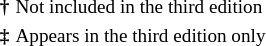<table style="font-size:80%;float:right;">
<tr>
<th>†</th>
<td>Not included in the third edition</td>
</tr>
<tr>
<th>‡</th>
<td>Appears in the third edition only</td>
</tr>
</table>
